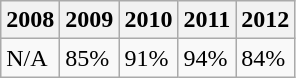<table class="wikitable">
<tr>
<th>2008</th>
<th>2009</th>
<th>2010</th>
<th>2011</th>
<th>2012</th>
</tr>
<tr>
<td>N/A</td>
<td>85%</td>
<td>91%</td>
<td>94%</td>
<td>84%</td>
</tr>
</table>
